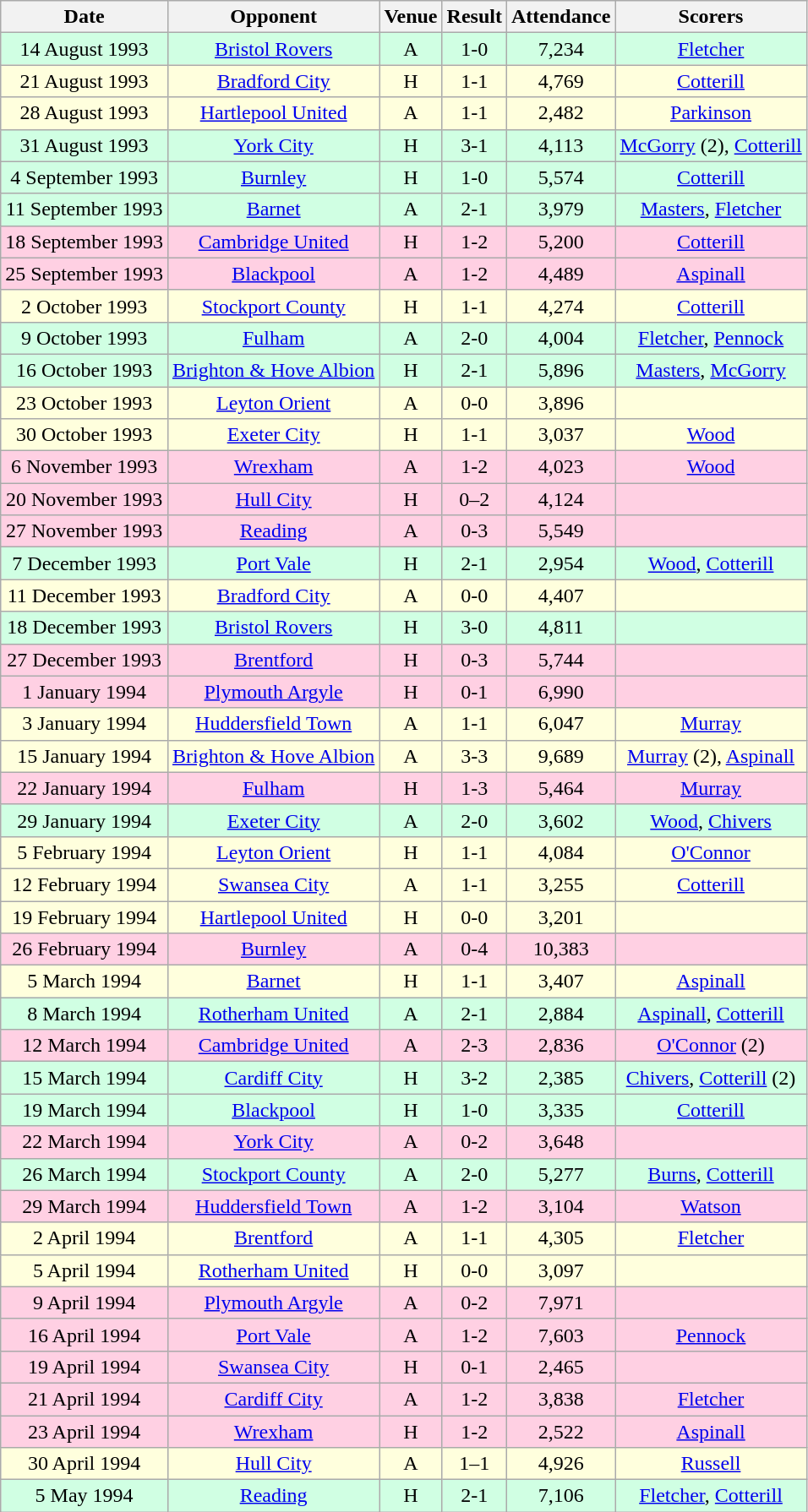<table class="wikitable sortable" style="font-size:100%; text-align:center">
<tr>
<th>Date</th>
<th>Opponent</th>
<th>Venue</th>
<th>Result</th>
<th>Attendance</th>
<th>Scorers</th>
</tr>
<tr style="background-color: #d0ffe3;">
<td>14 August 1993</td>
<td><a href='#'>Bristol Rovers</a></td>
<td>A</td>
<td>1-0</td>
<td>7,234</td>
<td><a href='#'>Fletcher</a></td>
</tr>
<tr style="background-color: #ffffdd;">
<td>21 August 1993</td>
<td><a href='#'>Bradford City</a></td>
<td>H</td>
<td>1-1</td>
<td>4,769</td>
<td><a href='#'>Cotterill</a></td>
</tr>
<tr style="background-color: #ffffdd;">
<td>28 August 1993</td>
<td><a href='#'>Hartlepool United</a></td>
<td>A</td>
<td>1-1</td>
<td>2,482</td>
<td><a href='#'>Parkinson</a></td>
</tr>
<tr style="background-color: #d0ffe3;">
<td>31 August 1993</td>
<td><a href='#'>York City</a></td>
<td>H</td>
<td>3-1</td>
<td>4,113</td>
<td><a href='#'>McGorry</a> (2), <a href='#'>Cotterill</a></td>
</tr>
<tr style="background-color: #d0ffe3;">
<td>4 September 1993</td>
<td><a href='#'>Burnley</a></td>
<td>H</td>
<td>1-0</td>
<td>5,574</td>
<td><a href='#'>Cotterill</a></td>
</tr>
<tr style="background-color: #d0ffe3;">
<td>11 September 1993</td>
<td><a href='#'>Barnet</a></td>
<td>A</td>
<td>2-1</td>
<td>3,979</td>
<td><a href='#'>Masters</a>, <a href='#'>Fletcher</a></td>
</tr>
<tr style="background-color: #ffd0e3;">
<td>18 September 1993</td>
<td><a href='#'>Cambridge United</a></td>
<td>H</td>
<td>1-2</td>
<td>5,200</td>
<td><a href='#'>Cotterill</a></td>
</tr>
<tr style="background-color: #ffd0e3;">
<td>25 September 1993</td>
<td><a href='#'>Blackpool</a></td>
<td>A</td>
<td>1-2</td>
<td>4,489</td>
<td><a href='#'>Aspinall</a></td>
</tr>
<tr style="background-color: #ffffdd;">
<td>2 October 1993</td>
<td><a href='#'>Stockport County</a></td>
<td>H</td>
<td>1-1</td>
<td>4,274</td>
<td><a href='#'>Cotterill</a></td>
</tr>
<tr style="background-color: #d0ffe3;">
<td>9 October 1993</td>
<td><a href='#'>Fulham</a></td>
<td>A</td>
<td>2-0</td>
<td>4,004</td>
<td><a href='#'>Fletcher</a>, <a href='#'>Pennock</a></td>
</tr>
<tr style="background-color: #d0ffe3;">
<td>16 October 1993</td>
<td><a href='#'>Brighton & Hove Albion</a></td>
<td>H</td>
<td>2-1</td>
<td>5,896</td>
<td><a href='#'>Masters</a>, <a href='#'>McGorry</a></td>
</tr>
<tr style="background-color: #ffffdd;">
<td>23 October 1993</td>
<td><a href='#'>Leyton Orient</a></td>
<td>A</td>
<td>0-0</td>
<td>3,896</td>
<td></td>
</tr>
<tr style="background-color: #ffffdd;">
<td>30 October 1993</td>
<td><a href='#'>Exeter City</a></td>
<td>H</td>
<td>1-1</td>
<td>3,037</td>
<td><a href='#'>Wood</a></td>
</tr>
<tr style="background-color: #ffd0e3;">
<td>6 November 1993</td>
<td><a href='#'>Wrexham</a></td>
<td>A</td>
<td>1-2</td>
<td>4,023</td>
<td><a href='#'>Wood</a></td>
</tr>
<tr style="background-color: #ffd0e3;">
<td>20 November 1993</td>
<td><a href='#'>Hull City</a></td>
<td>H</td>
<td>0–2</td>
<td>4,124</td>
<td></td>
</tr>
<tr style="background-color: #ffd0e3;">
<td>27 November 1993</td>
<td><a href='#'>Reading</a></td>
<td>A</td>
<td>0-3</td>
<td>5,549</td>
<td></td>
</tr>
<tr style="background-color: #d0ffe3;">
<td>7 December 1993</td>
<td><a href='#'>Port Vale</a></td>
<td>H</td>
<td>2-1</td>
<td>2,954</td>
<td><a href='#'>Wood</a>, <a href='#'>Cotterill</a></td>
</tr>
<tr style="background-color: #ffffdd;">
<td>11 December 1993</td>
<td><a href='#'>Bradford City</a></td>
<td>A</td>
<td>0-0</td>
<td>4,407</td>
<td></td>
</tr>
<tr style="background-color: #d0ffe3;">
<td>18 December 1993</td>
<td><a href='#'>Bristol Rovers</a></td>
<td>H</td>
<td>3-0</td>
<td>4,811</td>
<td></td>
</tr>
<tr style="background-color: #ffd0e3;">
<td>27 December 1993</td>
<td><a href='#'>Brentford</a></td>
<td>H</td>
<td>0-3</td>
<td>5,744</td>
<td></td>
</tr>
<tr style="background-color: #ffd0e3;">
<td>1 January 1994</td>
<td><a href='#'>Plymouth Argyle</a></td>
<td>H</td>
<td>0-1</td>
<td>6,990</td>
<td></td>
</tr>
<tr style="background-color: #ffffdd;">
<td>3 January 1994</td>
<td><a href='#'>Huddersfield Town</a></td>
<td>A</td>
<td>1-1</td>
<td>6,047</td>
<td><a href='#'>Murray</a></td>
</tr>
<tr style="background-color: #ffffdd;">
<td>15 January 1994</td>
<td><a href='#'>Brighton & Hove Albion</a></td>
<td>A</td>
<td>3-3</td>
<td>9,689</td>
<td><a href='#'>Murray</a> (2), <a href='#'>Aspinall</a></td>
</tr>
<tr style="background-color: #ffd0e3;">
<td>22 January 1994</td>
<td><a href='#'>Fulham</a></td>
<td>H</td>
<td>1-3</td>
<td>5,464</td>
<td><a href='#'>Murray</a></td>
</tr>
<tr style="background-color: #d0ffe3;">
<td>29 January 1994</td>
<td><a href='#'>Exeter City</a></td>
<td>A</td>
<td>2-0</td>
<td>3,602</td>
<td><a href='#'>Wood</a>, <a href='#'>Chivers</a></td>
</tr>
<tr style="background-color: #ffffdd;">
<td>5 February 1994</td>
<td><a href='#'>Leyton Orient</a></td>
<td>H</td>
<td>1-1</td>
<td>4,084</td>
<td><a href='#'>O'Connor</a></td>
</tr>
<tr style="background-color: #ffffdd;">
<td>12 February 1994</td>
<td><a href='#'>Swansea City</a></td>
<td>A</td>
<td>1-1</td>
<td>3,255</td>
<td><a href='#'>Cotterill</a></td>
</tr>
<tr style="background-color: #ffffdd;">
<td>19 February 1994</td>
<td><a href='#'>Hartlepool United</a></td>
<td>H</td>
<td>0-0</td>
<td>3,201</td>
<td></td>
</tr>
<tr style="background-color: #ffd0e3;">
<td>26 February 1994</td>
<td><a href='#'>Burnley</a></td>
<td>A</td>
<td>0-4</td>
<td>10,383</td>
<td></td>
</tr>
<tr style="background-color: #ffffdd;">
<td>5 March 1994</td>
<td><a href='#'>Barnet</a></td>
<td>H</td>
<td>1-1</td>
<td>3,407</td>
<td><a href='#'>Aspinall</a></td>
</tr>
<tr style="background-color: #d0ffe3;">
<td>8 March 1994</td>
<td><a href='#'>Rotherham United</a></td>
<td>A</td>
<td>2-1</td>
<td>2,884</td>
<td><a href='#'>Aspinall</a>, <a href='#'>Cotterill</a></td>
</tr>
<tr style="background-color: #ffd0e3;">
<td>12 March 1994</td>
<td><a href='#'>Cambridge United</a></td>
<td>A</td>
<td>2-3</td>
<td>2,836</td>
<td><a href='#'>O'Connor</a> (2)</td>
</tr>
<tr style="background-color: #d0ffe3;">
<td>15 March 1994</td>
<td><a href='#'>Cardiff City</a></td>
<td>H</td>
<td>3-2</td>
<td>2,385</td>
<td><a href='#'>Chivers</a>, <a href='#'>Cotterill</a> (2)</td>
</tr>
<tr style="background-color: #d0ffe3;">
<td>19 March 1994</td>
<td><a href='#'>Blackpool</a></td>
<td>H</td>
<td>1-0</td>
<td>3,335</td>
<td><a href='#'>Cotterill</a></td>
</tr>
<tr style="background-color: #ffd0e3;">
<td>22 March 1994</td>
<td><a href='#'>York City</a></td>
<td>A</td>
<td>0-2</td>
<td>3,648</td>
<td></td>
</tr>
<tr style="background-color: #d0ffe3;">
<td>26 March 1994</td>
<td><a href='#'>Stockport County</a></td>
<td>A</td>
<td>2-0</td>
<td>5,277</td>
<td><a href='#'>Burns</a>, <a href='#'>Cotterill</a></td>
</tr>
<tr style="background-color: #ffd0e3;">
<td>29 March 1994</td>
<td><a href='#'>Huddersfield Town</a></td>
<td>A</td>
<td>1-2</td>
<td>3,104</td>
<td><a href='#'>Watson</a></td>
</tr>
<tr style="background-color: #ffffdd;">
<td>2 April 1994</td>
<td><a href='#'>Brentford</a></td>
<td>A</td>
<td>1-1</td>
<td>4,305</td>
<td><a href='#'>Fletcher</a></td>
</tr>
<tr style="background-color: #ffffdd;">
<td>5 April 1994</td>
<td><a href='#'>Rotherham United</a></td>
<td>H</td>
<td>0-0</td>
<td>3,097</td>
<td></td>
</tr>
<tr style="background-color: #ffd0e3;">
<td>9 April 1994</td>
<td><a href='#'>Plymouth Argyle</a></td>
<td>A</td>
<td>0-2</td>
<td>7,971</td>
<td></td>
</tr>
<tr style="background-color: #ffd0e3;">
<td>16 April 1994</td>
<td><a href='#'>Port Vale</a></td>
<td>A</td>
<td>1-2</td>
<td>7,603</td>
<td><a href='#'>Pennock</a></td>
</tr>
<tr style="background-color: #ffd0e3;">
<td>19 April 1994</td>
<td><a href='#'>Swansea City</a></td>
<td>H</td>
<td>0-1</td>
<td>2,465</td>
<td></td>
</tr>
<tr style="background-color: #ffd0e3;">
<td>21 April 1994</td>
<td><a href='#'>Cardiff City</a></td>
<td>A</td>
<td>1-2</td>
<td>3,838</td>
<td><a href='#'>Fletcher</a></td>
</tr>
<tr style="background-color: #ffd0e3;">
<td>23 April 1994</td>
<td><a href='#'>Wrexham</a></td>
<td>H</td>
<td>1-2</td>
<td>2,522</td>
<td><a href='#'>Aspinall</a></td>
</tr>
<tr style="background-color: #ffffdd;">
<td>30 April 1994</td>
<td><a href='#'>Hull City</a></td>
<td>A</td>
<td>1–1</td>
<td>4,926</td>
<td><a href='#'>Russell</a></td>
</tr>
<tr style="background-color: #d0ffe3;">
<td>5 May 1994</td>
<td><a href='#'>Reading</a></td>
<td>H</td>
<td>2-1</td>
<td>7,106</td>
<td><a href='#'>Fletcher</a>, <a href='#'>Cotterill</a></td>
</tr>
</table>
